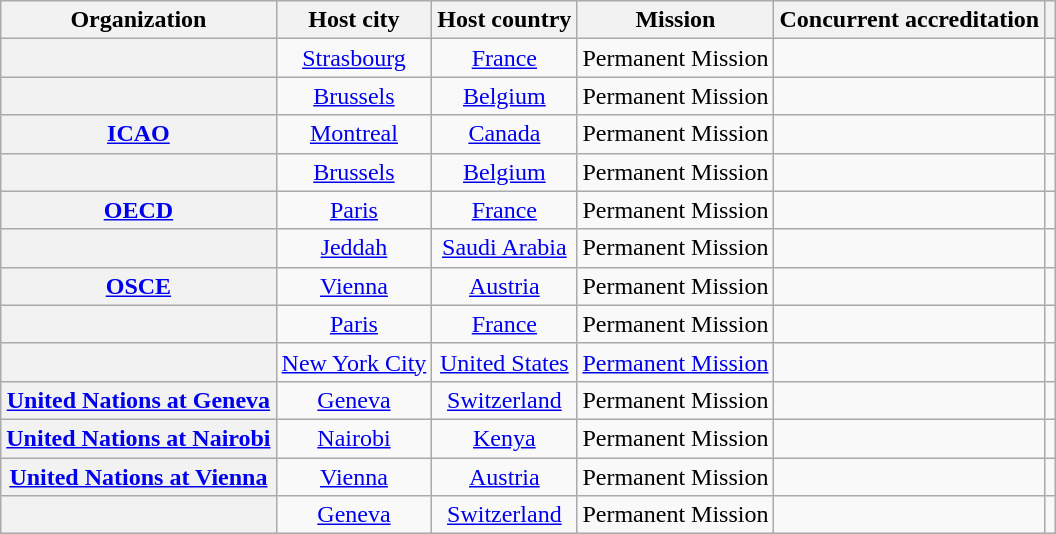<table class="wikitable plainrowheaders" style="text-align:center;">
<tr>
<th scope="col">Organization</th>
<th scope="col">Host city</th>
<th scope="col">Host country</th>
<th scope="col">Mission</th>
<th scope="col">Concurrent accreditation</th>
<th scope="col"></th>
</tr>
<tr>
<th scope="row"></th>
<td><a href='#'>Strasbourg</a></td>
<td><a href='#'>France</a></td>
<td>Permanent Mission</td>
<td></td>
<td></td>
</tr>
<tr>
<th scope="row"></th>
<td><a href='#'>Brussels</a></td>
<td><a href='#'>Belgium</a></td>
<td>Permanent Mission</td>
<td></td>
<td></td>
</tr>
<tr>
<th scope="row"><a href='#'>ICAO</a></th>
<td><a href='#'>Montreal</a></td>
<td><a href='#'>Canada</a></td>
<td>Permanent Mission</td>
<td></td>
<td></td>
</tr>
<tr>
<th scope="row"></th>
<td><a href='#'>Brussels</a></td>
<td><a href='#'>Belgium</a></td>
<td>Permanent Mission</td>
<td></td>
<td></td>
</tr>
<tr>
<th scope="row"><a href='#'>OECD</a></th>
<td><a href='#'>Paris</a></td>
<td><a href='#'>France</a></td>
<td>Permanent Mission</td>
<td></td>
<td></td>
</tr>
<tr>
<th scope="row"></th>
<td><a href='#'>Jeddah</a></td>
<td><a href='#'>Saudi Arabia</a></td>
<td>Permanent Mission</td>
<td></td>
<td></td>
</tr>
<tr>
<th scope="row"><a href='#'>OSCE</a></th>
<td><a href='#'>Vienna</a></td>
<td><a href='#'>Austria</a></td>
<td>Permanent Mission</td>
<td></td>
<td></td>
</tr>
<tr>
<th scope="row"></th>
<td><a href='#'>Paris</a></td>
<td><a href='#'>France</a></td>
<td>Permanent Mission</td>
<td></td>
<td></td>
</tr>
<tr>
<th scope="row"></th>
<td><a href='#'>New York City</a></td>
<td><a href='#'>United States</a></td>
<td><a href='#'>Permanent Mission</a></td>
<td></td>
<td></td>
</tr>
<tr>
<th scope="row"><a href='#'>United Nations at Geneva</a></th>
<td><a href='#'>Geneva</a></td>
<td><a href='#'>Switzerland</a></td>
<td>Permanent Mission</td>
<td></td>
<td></td>
</tr>
<tr>
<th scope="row"><a href='#'>United Nations at Nairobi</a></th>
<td><a href='#'>Nairobi</a></td>
<td><a href='#'>Kenya</a></td>
<td>Permanent Mission</td>
<td></td>
<td></td>
</tr>
<tr>
<th scope="row"><a href='#'>United Nations at Vienna</a></th>
<td><a href='#'>Vienna</a></td>
<td><a href='#'>Austria</a></td>
<td>Permanent Mission</td>
<td></td>
<td></td>
</tr>
<tr>
<th scope="row"></th>
<td><a href='#'>Geneva</a></td>
<td><a href='#'>Switzerland</a></td>
<td>Permanent Mission</td>
<td></td>
<td></td>
</tr>
</table>
